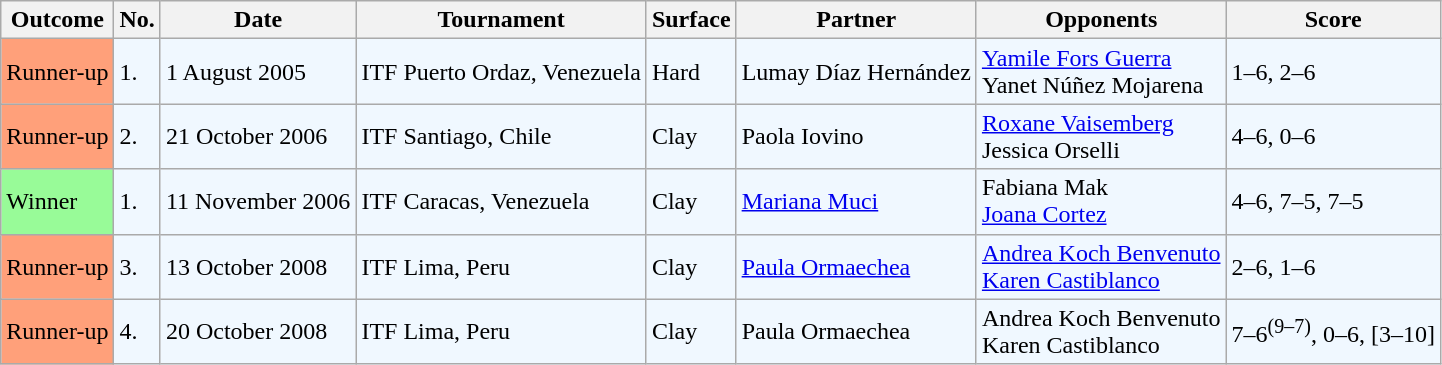<table class="sortable wikitable">
<tr>
<th>Outcome</th>
<th>No.</th>
<th>Date</th>
<th>Tournament</th>
<th>Surface</th>
<th>Partner</th>
<th>Opponents</th>
<th class="unsortable">Score</th>
</tr>
<tr style="background:#f0f8ff;">
<td style="background:#ffa07a;">Runner-up</td>
<td>1.</td>
<td>1 August 2005</td>
<td>ITF Puerto Ordaz, Venezuela</td>
<td>Hard</td>
<td> Lumay Díaz Hernández</td>
<td> <a href='#'>Yamile Fors Guerra</a> <br>  Yanet Núñez Mojarena</td>
<td>1–6, 2–6</td>
</tr>
<tr style="background:#f0f8ff;">
<td bgcolor="FFA07A">Runner-up</td>
<td>2.</td>
<td>21 October 2006</td>
<td>ITF Santiago, Chile</td>
<td>Clay</td>
<td> Paola Iovino</td>
<td> <a href='#'>Roxane Vaisemberg</a> <br>  Jessica Orselli</td>
<td>4–6, 0–6</td>
</tr>
<tr style="background:#f0f8ff;">
<td bgcolor="98FB98">Winner</td>
<td>1.</td>
<td>11 November 2006</td>
<td>ITF Caracas, Venezuela</td>
<td>Clay</td>
<td> <a href='#'>Mariana Muci</a></td>
<td> Fabiana Mak <br>  <a href='#'>Joana Cortez</a></td>
<td>4–6, 7–5, 7–5</td>
</tr>
<tr style="background:#f0f8ff;">
<td bgcolor=FFA07A>Runner-up</td>
<td>3.</td>
<td>13 October 2008</td>
<td>ITF Lima, Peru</td>
<td>Clay</td>
<td> <a href='#'>Paula Ormaechea</a></td>
<td> <a href='#'>Andrea Koch Benvenuto</a> <br>  <a href='#'>Karen Castiblanco</a></td>
<td>2–6, 1–6</td>
</tr>
<tr style="background:#f0f8ff;">
<td bgcolor=FFA07A>Runner-up</td>
<td>4.</td>
<td>20 October 2008</td>
<td>ITF Lima, Peru</td>
<td>Clay</td>
<td> Paula Ormaechea</td>
<td> Andrea Koch Benvenuto <br>  Karen Castiblanco</td>
<td>7–6<sup>(9–7)</sup>, 0–6, [3–10]</td>
</tr>
</table>
